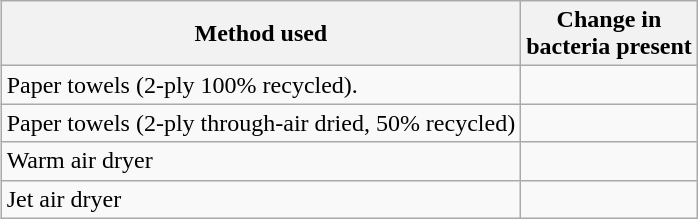<table class="wikitable" style="float:right; margin-left:0.5em">
<tr>
<th>Method used</th>
<th>Change in<br>bacteria present</th>
</tr>
<tr>
<td>Paper towels (2-ply 100% recycled).</td>
<td></td>
</tr>
<tr>
<td>Paper towels (2-ply through-air dried, 50% recycled)</td>
<td></td>
</tr>
<tr>
<td>Warm air dryer</td>
<td></td>
</tr>
<tr>
<td>Jet air dryer</td>
<td></td>
</tr>
</table>
